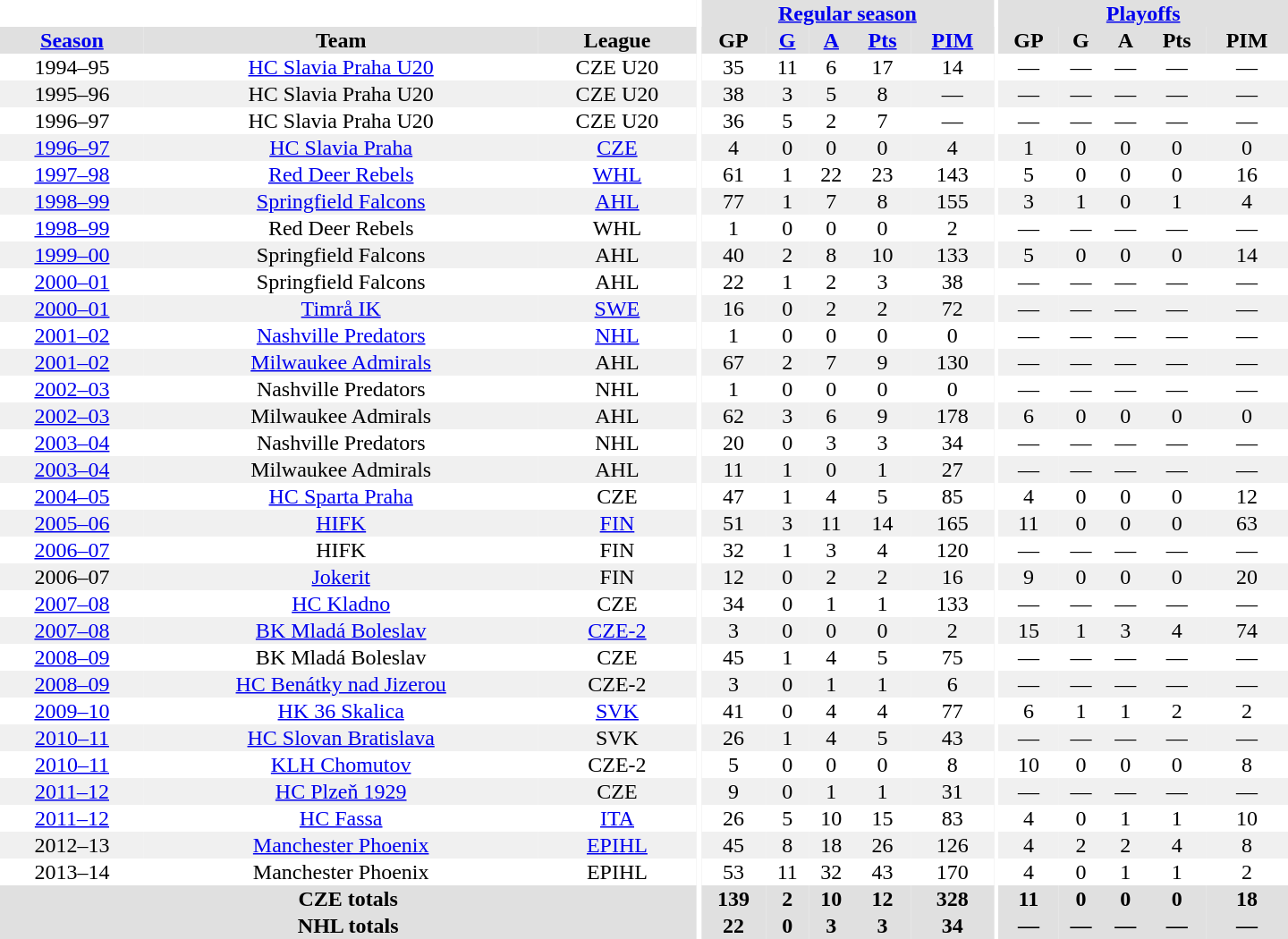<table border="0" cellpadding="1" cellspacing="0" style="text-align:center; width:60em">
<tr bgcolor="#e0e0e0">
<th colspan="3" bgcolor="#ffffff"></th>
<th rowspan="100" bgcolor="#ffffff"></th>
<th colspan="5"><a href='#'>Regular season</a></th>
<th rowspan="100" bgcolor="#ffffff"></th>
<th colspan="5"><a href='#'>Playoffs</a></th>
</tr>
<tr bgcolor="#e0e0e0">
<th><a href='#'>Season</a></th>
<th>Team</th>
<th>League</th>
<th>GP</th>
<th><a href='#'>G</a></th>
<th><a href='#'>A</a></th>
<th><a href='#'>Pts</a></th>
<th><a href='#'>PIM</a></th>
<th>GP</th>
<th>G</th>
<th>A</th>
<th>Pts</th>
<th>PIM</th>
</tr>
<tr>
<td>1994–95</td>
<td><a href='#'>HC Slavia Praha U20</a></td>
<td>CZE U20</td>
<td>35</td>
<td>11</td>
<td>6</td>
<td>17</td>
<td>14</td>
<td>—</td>
<td>—</td>
<td>—</td>
<td>—</td>
<td>—</td>
</tr>
<tr bgcolor="#f0f0f0">
<td>1995–96</td>
<td>HC Slavia Praha U20</td>
<td>CZE U20</td>
<td>38</td>
<td>3</td>
<td>5</td>
<td>8</td>
<td>—</td>
<td>—</td>
<td>—</td>
<td>—</td>
<td>—</td>
<td>—</td>
</tr>
<tr>
<td>1996–97</td>
<td>HC Slavia Praha U20</td>
<td>CZE U20</td>
<td>36</td>
<td>5</td>
<td>2</td>
<td>7</td>
<td>—</td>
<td>—</td>
<td>—</td>
<td>—</td>
<td>—</td>
<td>—</td>
</tr>
<tr bgcolor="#f0f0f0">
<td><a href='#'>1996–97</a></td>
<td><a href='#'>HC Slavia Praha</a></td>
<td><a href='#'>CZE</a></td>
<td>4</td>
<td>0</td>
<td>0</td>
<td>0</td>
<td>4</td>
<td>1</td>
<td>0</td>
<td>0</td>
<td>0</td>
<td>0</td>
</tr>
<tr>
<td><a href='#'>1997–98</a></td>
<td><a href='#'>Red Deer Rebels</a></td>
<td><a href='#'>WHL</a></td>
<td>61</td>
<td>1</td>
<td>22</td>
<td>23</td>
<td>143</td>
<td>5</td>
<td>0</td>
<td>0</td>
<td>0</td>
<td>16</td>
</tr>
<tr bgcolor="#f0f0f0">
<td><a href='#'>1998–99</a></td>
<td><a href='#'>Springfield Falcons</a></td>
<td><a href='#'>AHL</a></td>
<td>77</td>
<td>1</td>
<td>7</td>
<td>8</td>
<td>155</td>
<td>3</td>
<td>1</td>
<td>0</td>
<td>1</td>
<td>4</td>
</tr>
<tr>
<td><a href='#'>1998–99</a></td>
<td>Red Deer Rebels</td>
<td>WHL</td>
<td>1</td>
<td>0</td>
<td>0</td>
<td>0</td>
<td>2</td>
<td>—</td>
<td>—</td>
<td>—</td>
<td>—</td>
<td>—</td>
</tr>
<tr bgcolor="#f0f0f0">
<td><a href='#'>1999–00</a></td>
<td>Springfield Falcons</td>
<td>AHL</td>
<td>40</td>
<td>2</td>
<td>8</td>
<td>10</td>
<td>133</td>
<td>5</td>
<td>0</td>
<td>0</td>
<td>0</td>
<td>14</td>
</tr>
<tr>
<td><a href='#'>2000–01</a></td>
<td>Springfield Falcons</td>
<td>AHL</td>
<td>22</td>
<td>1</td>
<td>2</td>
<td>3</td>
<td>38</td>
<td>—</td>
<td>—</td>
<td>—</td>
<td>—</td>
<td>—</td>
</tr>
<tr bgcolor="#f0f0f0">
<td><a href='#'>2000–01</a></td>
<td><a href='#'>Timrå IK</a></td>
<td><a href='#'>SWE</a></td>
<td>16</td>
<td>0</td>
<td>2</td>
<td>2</td>
<td>72</td>
<td>—</td>
<td>—</td>
<td>—</td>
<td>—</td>
<td>—</td>
</tr>
<tr>
<td><a href='#'>2001–02</a></td>
<td><a href='#'>Nashville Predators</a></td>
<td><a href='#'>NHL</a></td>
<td>1</td>
<td>0</td>
<td>0</td>
<td>0</td>
<td>0</td>
<td>—</td>
<td>—</td>
<td>—</td>
<td>—</td>
<td>—</td>
</tr>
<tr bgcolor="#f0f0f0">
<td><a href='#'>2001–02</a></td>
<td><a href='#'>Milwaukee Admirals</a></td>
<td>AHL</td>
<td>67</td>
<td>2</td>
<td>7</td>
<td>9</td>
<td>130</td>
<td>—</td>
<td>—</td>
<td>—</td>
<td>—</td>
<td>—</td>
</tr>
<tr>
<td><a href='#'>2002–03</a></td>
<td>Nashville Predators</td>
<td>NHL</td>
<td>1</td>
<td>0</td>
<td>0</td>
<td>0</td>
<td>0</td>
<td>—</td>
<td>—</td>
<td>—</td>
<td>—</td>
<td>—</td>
</tr>
<tr bgcolor="#f0f0f0">
<td><a href='#'>2002–03</a></td>
<td>Milwaukee Admirals</td>
<td>AHL</td>
<td>62</td>
<td>3</td>
<td>6</td>
<td>9</td>
<td>178</td>
<td>6</td>
<td>0</td>
<td>0</td>
<td>0</td>
<td>0</td>
</tr>
<tr>
<td><a href='#'>2003–04</a></td>
<td>Nashville Predators</td>
<td>NHL</td>
<td>20</td>
<td>0</td>
<td>3</td>
<td>3</td>
<td>34</td>
<td>—</td>
<td>—</td>
<td>—</td>
<td>—</td>
<td>—</td>
</tr>
<tr bgcolor="#f0f0f0">
<td><a href='#'>2003–04</a></td>
<td>Milwaukee Admirals</td>
<td>AHL</td>
<td>11</td>
<td>1</td>
<td>0</td>
<td>1</td>
<td>27</td>
<td>—</td>
<td>—</td>
<td>—</td>
<td>—</td>
<td>—</td>
</tr>
<tr>
<td><a href='#'>2004–05</a></td>
<td><a href='#'>HC Sparta Praha</a></td>
<td>CZE</td>
<td>47</td>
<td>1</td>
<td>4</td>
<td>5</td>
<td>85</td>
<td>4</td>
<td>0</td>
<td>0</td>
<td>0</td>
<td>12</td>
</tr>
<tr bgcolor="#f0f0f0">
<td><a href='#'>2005–06</a></td>
<td><a href='#'>HIFK</a></td>
<td><a href='#'>FIN</a></td>
<td>51</td>
<td>3</td>
<td>11</td>
<td>14</td>
<td>165</td>
<td>11</td>
<td>0</td>
<td>0</td>
<td>0</td>
<td>63</td>
</tr>
<tr>
<td><a href='#'>2006–07</a></td>
<td>HIFK</td>
<td>FIN</td>
<td>32</td>
<td>1</td>
<td>3</td>
<td>4</td>
<td>120</td>
<td>—</td>
<td>—</td>
<td>—</td>
<td>—</td>
<td>—</td>
</tr>
<tr bgcolor="#f0f0f0">
<td>2006–07</td>
<td><a href='#'>Jokerit</a></td>
<td>FIN</td>
<td>12</td>
<td>0</td>
<td>2</td>
<td>2</td>
<td>16</td>
<td>9</td>
<td>0</td>
<td>0</td>
<td>0</td>
<td>20</td>
</tr>
<tr>
<td><a href='#'>2007–08</a></td>
<td><a href='#'>HC Kladno</a></td>
<td>CZE</td>
<td>34</td>
<td>0</td>
<td>1</td>
<td>1</td>
<td>133</td>
<td>—</td>
<td>—</td>
<td>—</td>
<td>—</td>
<td>—</td>
</tr>
<tr bgcolor="#f0f0f0">
<td><a href='#'>2007–08</a></td>
<td><a href='#'>BK Mladá Boleslav</a></td>
<td><a href='#'>CZE-2</a></td>
<td>3</td>
<td>0</td>
<td>0</td>
<td>0</td>
<td>2</td>
<td>15</td>
<td>1</td>
<td>3</td>
<td>4</td>
<td>74</td>
</tr>
<tr>
<td><a href='#'>2008–09</a></td>
<td>BK Mladá Boleslav</td>
<td>CZE</td>
<td>45</td>
<td>1</td>
<td>4</td>
<td>5</td>
<td>75</td>
<td>—</td>
<td>—</td>
<td>—</td>
<td>—</td>
<td>—</td>
</tr>
<tr bgcolor="#f0f0f0">
<td><a href='#'>2008–09</a></td>
<td><a href='#'>HC Benátky nad Jizerou</a></td>
<td>CZE-2</td>
<td>3</td>
<td>0</td>
<td>1</td>
<td>1</td>
<td>6</td>
<td>—</td>
<td>—</td>
<td>—</td>
<td>—</td>
<td>—</td>
</tr>
<tr>
<td><a href='#'>2009–10</a></td>
<td><a href='#'>HK 36 Skalica</a></td>
<td><a href='#'>SVK</a></td>
<td>41</td>
<td>0</td>
<td>4</td>
<td>4</td>
<td>77</td>
<td>6</td>
<td>1</td>
<td>1</td>
<td>2</td>
<td>2</td>
</tr>
<tr bgcolor="#f0f0f0">
<td><a href='#'>2010–11</a></td>
<td><a href='#'>HC Slovan Bratislava</a></td>
<td>SVK</td>
<td>26</td>
<td>1</td>
<td>4</td>
<td>5</td>
<td>43</td>
<td>—</td>
<td>—</td>
<td>—</td>
<td>—</td>
<td>—</td>
</tr>
<tr>
<td><a href='#'>2010–11</a></td>
<td><a href='#'>KLH Chomutov</a></td>
<td>CZE-2</td>
<td>5</td>
<td>0</td>
<td>0</td>
<td>0</td>
<td>8</td>
<td>10</td>
<td>0</td>
<td>0</td>
<td>0</td>
<td>8</td>
</tr>
<tr bgcolor="#f0f0f0">
<td><a href='#'>2011–12</a></td>
<td><a href='#'>HC Plzeň 1929</a></td>
<td>CZE</td>
<td>9</td>
<td>0</td>
<td>1</td>
<td>1</td>
<td>31</td>
<td>—</td>
<td>—</td>
<td>—</td>
<td>—</td>
<td>—</td>
</tr>
<tr>
<td><a href='#'>2011–12</a></td>
<td><a href='#'>HC Fassa</a></td>
<td><a href='#'>ITA</a></td>
<td>26</td>
<td>5</td>
<td>10</td>
<td>15</td>
<td>83</td>
<td>4</td>
<td>0</td>
<td>1</td>
<td>1</td>
<td>10</td>
</tr>
<tr bgcolor="#f0f0f0">
<td>2012–13</td>
<td><a href='#'>Manchester Phoenix</a></td>
<td><a href='#'>EPIHL</a></td>
<td>45</td>
<td>8</td>
<td>18</td>
<td>26</td>
<td>126</td>
<td>4</td>
<td>2</td>
<td>2</td>
<td>4</td>
<td>8</td>
</tr>
<tr>
<td>2013–14</td>
<td>Manchester Phoenix</td>
<td>EPIHL</td>
<td>53</td>
<td>11</td>
<td>32</td>
<td>43</td>
<td>170</td>
<td>4</td>
<td>0</td>
<td>1</td>
<td>1</td>
<td>2</td>
</tr>
<tr bgcolor="#e0e0e0">
<th colspan="3">CZE totals</th>
<th>139</th>
<th>2</th>
<th>10</th>
<th>12</th>
<th>328</th>
<th>11</th>
<th>0</th>
<th>0</th>
<th>0</th>
<th>18</th>
</tr>
<tr bgcolor="#e0e0e0">
<th colspan="3">NHL totals</th>
<th>22</th>
<th>0</th>
<th>3</th>
<th>3</th>
<th>34</th>
<th>—</th>
<th>—</th>
<th>—</th>
<th>—</th>
<th>—</th>
</tr>
</table>
